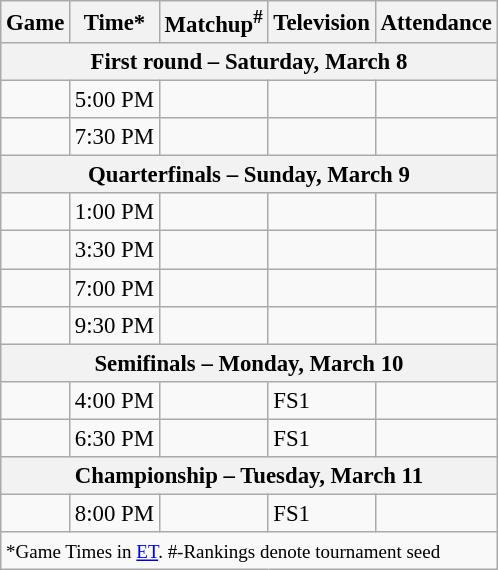<table class="wikitable" style="font-size: 95%">
<tr align="center">
<th>Game</th>
<th>Time*</th>
<th>Matchup<sup>#</sup></th>
<th>Television</th>
<th>Attendance</th>
</tr>
<tr>
<th colspan=6>First round – Saturday, March 8</th>
</tr>
<tr>
<td></td>
<td>5:00 PM</td>
<td></td>
<td></td>
<td></td>
</tr>
<tr>
<td></td>
<td>7:30 PM</td>
<td></td>
<td></td>
<td></td>
</tr>
<tr>
<th colspan=6>Quarterfinals – Sunday, March 9</th>
</tr>
<tr>
<td></td>
<td>1:00 PM</td>
<td></td>
<td></td>
<td></td>
</tr>
<tr>
<td></td>
<td>3:30 PM</td>
<td></td>
<td></td>
<td></td>
</tr>
<tr>
<td></td>
<td>7:00 PM</td>
<td></td>
<td></td>
<td></td>
</tr>
<tr>
<td></td>
<td>9:30 PM</td>
<td></td>
<td></td>
<td></td>
</tr>
<tr>
<th colspan=6>Semifinals – Monday, March 10</th>
</tr>
<tr>
<td></td>
<td>4:00 PM</td>
<td></td>
<td>FS1</td>
<td></td>
</tr>
<tr>
<td></td>
<td>6:30 PM</td>
<td></td>
<td>FS1</td>
</tr>
<tr>
<th colspan=6>Championship – Tuesday, March 11</th>
</tr>
<tr>
<td></td>
<td>8:00 PM</td>
<td></td>
<td>FS1</td>
<td></td>
</tr>
<tr>
<td colspan=6><small>*Game Times in <a href='#'>ET</a>. #-Rankings denote tournament seed</small></td>
</tr>
</table>
